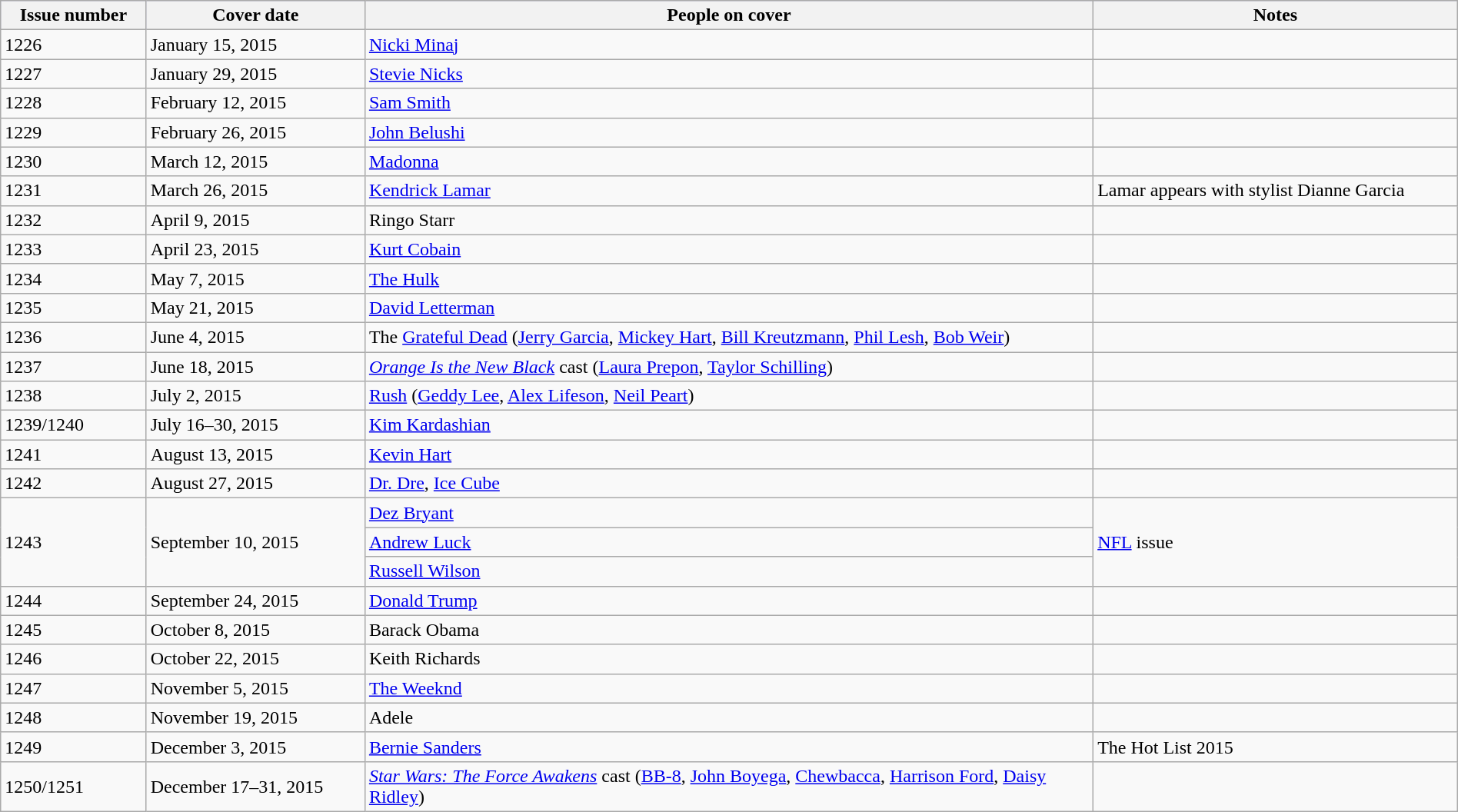<table class="wikitable sortable" style="margin:auto;width:100%;">
<tr style="background:#ccf;">
<th style="width:10%;">Issue number</th>
<th style="width:15%;">Cover date</th>
<th style="width:50%;">People on cover</th>
<th style="width:25%;">Notes</th>
</tr>
<tr>
<td>1226</td>
<td>January 15, 2015</td>
<td><a href='#'>Nicki Minaj</a></td>
<td></td>
</tr>
<tr>
<td>1227</td>
<td>January 29, 2015</td>
<td><a href='#'>Stevie Nicks</a></td>
<td></td>
</tr>
<tr>
<td>1228</td>
<td>February 12, 2015</td>
<td><a href='#'>Sam Smith</a></td>
<td></td>
</tr>
<tr>
<td>1229</td>
<td>February 26, 2015</td>
<td><a href='#'>John Belushi</a></td>
<td></td>
</tr>
<tr>
<td>1230</td>
<td>March 12, 2015</td>
<td><a href='#'>Madonna</a></td>
<td></td>
</tr>
<tr>
<td>1231</td>
<td>March 26, 2015</td>
<td><a href='#'>Kendrick Lamar</a></td>
<td>Lamar appears with stylist Dianne Garcia</td>
</tr>
<tr>
<td>1232</td>
<td>April 9, 2015</td>
<td>Ringo Starr</td>
<td></td>
</tr>
<tr>
<td>1233</td>
<td>April 23, 2015</td>
<td><a href='#'>Kurt Cobain</a></td>
<td></td>
</tr>
<tr>
<td>1234</td>
<td>May 7, 2015</td>
<td><a href='#'>The Hulk</a></td>
<td></td>
</tr>
<tr>
<td>1235</td>
<td>May 21, 2015</td>
<td><a href='#'>David Letterman</a></td>
<td></td>
</tr>
<tr>
<td>1236</td>
<td>June 4, 2015</td>
<td>The <a href='#'>Grateful Dead</a> (<a href='#'>Jerry Garcia</a>, <a href='#'>Mickey Hart</a>, <a href='#'>Bill Kreutzmann</a>, <a href='#'>Phil Lesh</a>, <a href='#'>Bob Weir</a>)</td>
<td></td>
</tr>
<tr>
<td>1237</td>
<td>June 18, 2015</td>
<td><em><a href='#'>Orange Is the New Black</a></em> cast (<a href='#'>Laura Prepon</a>, <a href='#'>Taylor Schilling</a>)</td>
<td></td>
</tr>
<tr>
<td>1238</td>
<td>July 2, 2015</td>
<td><a href='#'>Rush</a> (<a href='#'>Geddy Lee</a>, <a href='#'>Alex Lifeson</a>, <a href='#'>Neil Peart</a>)</td>
<td></td>
</tr>
<tr>
<td>1239/1240</td>
<td>July 16–30, 2015</td>
<td><a href='#'>Kim Kardashian</a></td>
<td></td>
</tr>
<tr>
<td>1241</td>
<td>August 13, 2015</td>
<td><a href='#'>Kevin Hart</a></td>
<td></td>
</tr>
<tr>
<td>1242</td>
<td>August 27, 2015</td>
<td><a href='#'>Dr. Dre</a>, <a href='#'>Ice Cube</a></td>
<td></td>
</tr>
<tr>
<td rowspan="3">1243</td>
<td rowspan="3">September 10, 2015</td>
<td><a href='#'>Dez Bryant</a></td>
<td rowspan="3"><a href='#'>NFL</a> issue</td>
</tr>
<tr>
<td><a href='#'>Andrew Luck</a></td>
</tr>
<tr>
<td><a href='#'>Russell Wilson</a></td>
</tr>
<tr>
<td>1244</td>
<td>September 24, 2015</td>
<td><a href='#'>Donald Trump</a></td>
<td></td>
</tr>
<tr>
<td>1245</td>
<td>October 8, 2015</td>
<td>Barack Obama</td>
<td></td>
</tr>
<tr>
<td>1246</td>
<td>October 22, 2015</td>
<td>Keith Richards</td>
<td></td>
</tr>
<tr>
<td>1247</td>
<td>November 5, 2015</td>
<td><a href='#'>The Weeknd</a></td>
<td></td>
</tr>
<tr>
<td>1248</td>
<td>November 19, 2015</td>
<td>Adele</td>
<td></td>
</tr>
<tr>
<td>1249</td>
<td>December 3, 2015</td>
<td><a href='#'>Bernie Sanders</a></td>
<td>The Hot List 2015</td>
</tr>
<tr>
<td>1250/1251</td>
<td>December 17–31, 2015</td>
<td><em><a href='#'>Star Wars: The Force Awakens</a></em> cast (<a href='#'>BB-8</a>, <a href='#'>John Boyega</a>, <a href='#'>Chewbacca</a>, <a href='#'>Harrison Ford</a>, <a href='#'>Daisy Ridley</a>)</td>
<td></td>
</tr>
</table>
